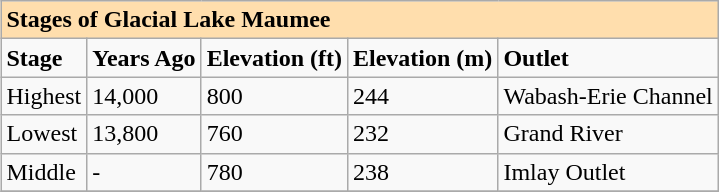<table class="wikitable" align="right">
<tr bgcolor="#ffdead">
<td colspan="5"><strong>Stages of Glacial Lake Maumee</strong></td>
</tr>
<tr>
<td><strong>Stage</strong></td>
<td><strong>Years Ago</strong></td>
<td><strong>Elevation (ft)</strong></td>
<td><strong>Elevation (m)</strong></td>
<td><strong>Outlet</strong></td>
</tr>
<tr>
<td>Highest</td>
<td>14,000</td>
<td>800</td>
<td>244</td>
<td>Wabash-Erie Channel</td>
</tr>
<tr>
<td>Lowest</td>
<td>13,800</td>
<td>760</td>
<td>232</td>
<td>Grand River</td>
</tr>
<tr>
<td>Middle</td>
<td>-</td>
<td>780</td>
<td>238</td>
<td>Imlay Outlet</td>
</tr>
<tr>
</tr>
</table>
